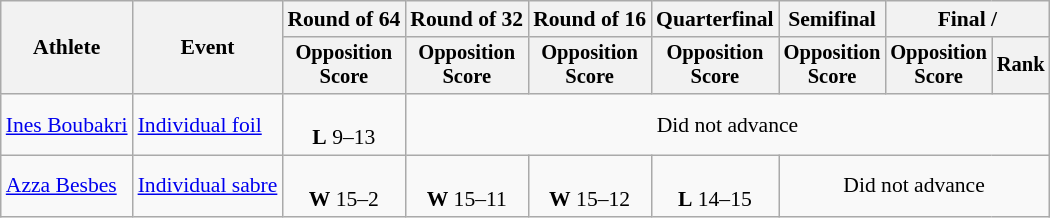<table class="wikitable" style="font-size:90%">
<tr>
<th rowspan="2">Athlete</th>
<th rowspan="2">Event</th>
<th>Round of 64</th>
<th>Round of 32</th>
<th>Round of 16</th>
<th>Quarterfinal</th>
<th>Semifinal</th>
<th colspan=2>Final / </th>
</tr>
<tr style="font-size:95%">
<th>Opposition <br> Score</th>
<th>Opposition <br> Score</th>
<th>Opposition <br> Score</th>
<th>Opposition <br> Score</th>
<th>Opposition <br> Score</th>
<th>Opposition <br> Score</th>
<th>Rank</th>
</tr>
<tr align=center>
<td align=left><a href='#'>Ines Boubakri</a></td>
<td align=left><a href='#'>Individual foil</a></td>
<td><br><strong>L</strong> 9–13</td>
<td colspan=6>Did not advance</td>
</tr>
<tr align=center>
<td align=left><a href='#'>Azza Besbes</a></td>
<td align=left><a href='#'>Individual sabre</a></td>
<td><br><strong>W</strong> 15–2</td>
<td><br><strong>W</strong> 15–11</td>
<td><br><strong>W</strong> 15–12</td>
<td><br><strong>L</strong> 14–15</td>
<td colspan=3>Did not advance</td>
</tr>
</table>
